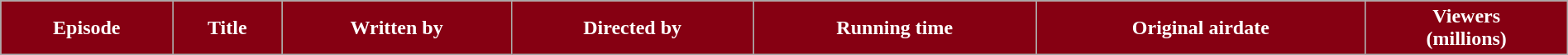<table class="wikitable plainrowheaders" style="width:100%;">
<tr style="color:#fff;">
<th style="background:#860012;">Episode</th>
<th style="background:#860012;">Title</th>
<th style="background:#860012;">Written by</th>
<th style="background:#860012;">Directed by</th>
<th style="background:#860012;">Running time</th>
<th style="background:#860012;">Original airdate</th>
<th style="background:#860012;">Viewers<br>(millions)<br>


</th>
</tr>
</table>
